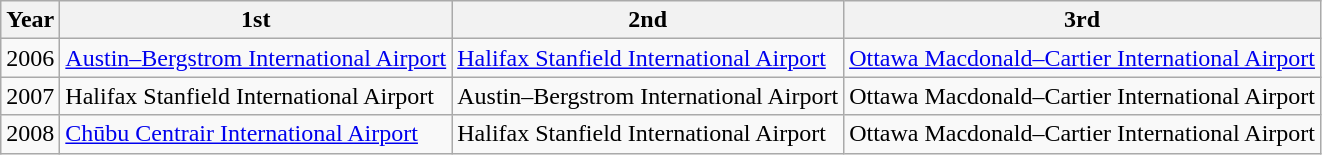<table class="wikitable">
<tr>
<th>Year</th>
<th>1st</th>
<th>2nd</th>
<th>3rd</th>
</tr>
<tr>
<td>2006</td>
<td> <a href='#'>Austin–Bergstrom International Airport</a></td>
<td> <a href='#'>Halifax Stanfield International Airport</a></td>
<td> <a href='#'>Ottawa Macdonald–Cartier International Airport</a></td>
</tr>
<tr>
<td>2007</td>
<td> Halifax Stanfield International Airport</td>
<td> Austin–Bergstrom International Airport</td>
<td> Ottawa Macdonald–Cartier International Airport</td>
</tr>
<tr>
<td>2008</td>
<td> <a href='#'>Chūbu Centrair International Airport</a></td>
<td> Halifax Stanfield International Airport</td>
<td> Ottawa Macdonald–Cartier International Airport</td>
</tr>
</table>
